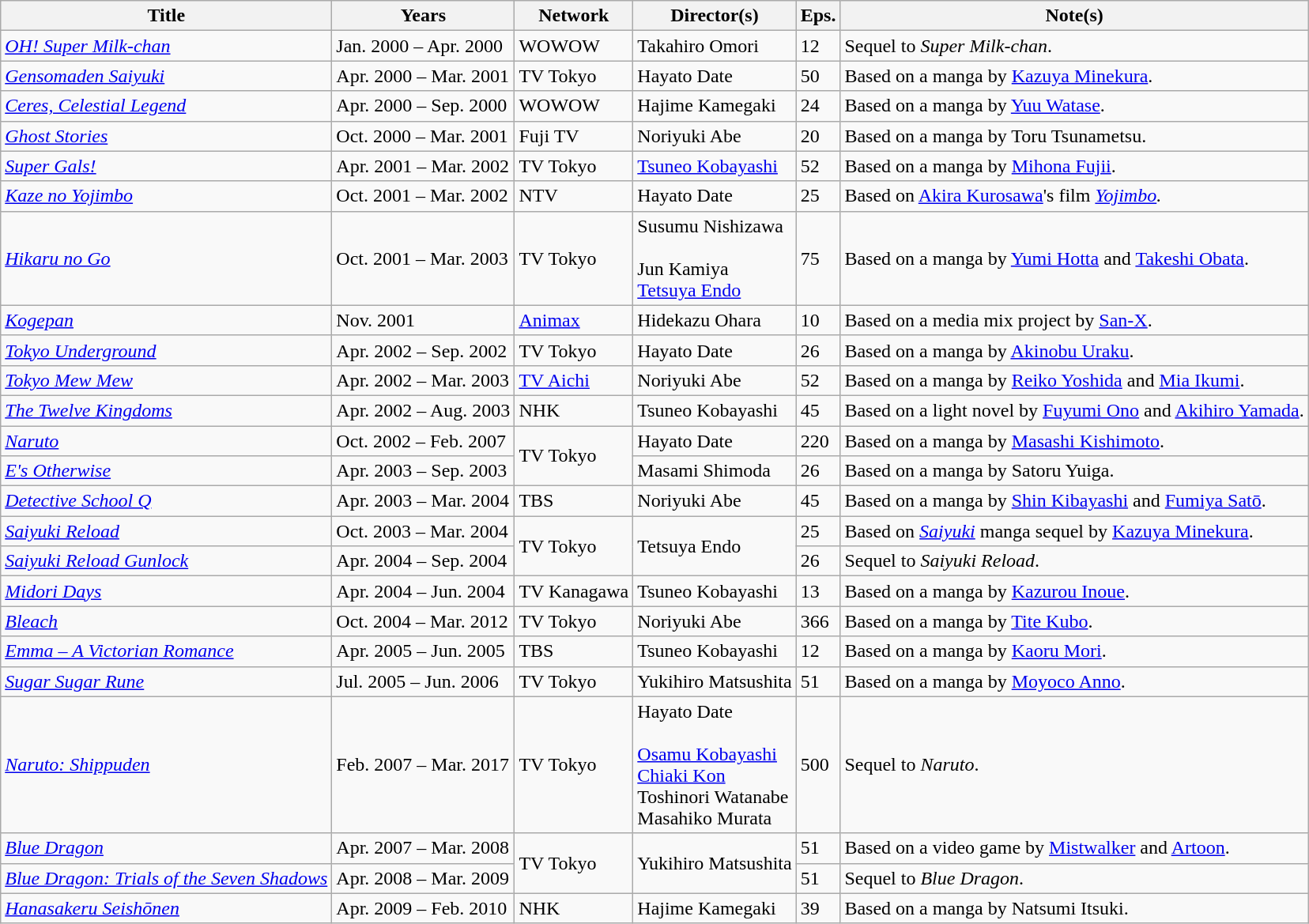<table class="wikitable sortable">
<tr>
<th>Title</th>
<th>Years</th>
<th>Network</th>
<th>Director(s)</th>
<th>Eps.</th>
<th>Note(s)</th>
</tr>
<tr>
<td><em><a href='#'>OH! Super Milk-chan</a></em></td>
<td>Jan. 2000 – Apr. 2000</td>
<td>WOWOW</td>
<td>Takahiro Omori</td>
<td>12</td>
<td>Sequel to <em>Super Milk-chan</em>.</td>
</tr>
<tr>
<td><em><a href='#'>Gensomaden Saiyuki</a></em></td>
<td>Apr. 2000 – Mar. 2001</td>
<td>TV Tokyo</td>
<td>Hayato Date</td>
<td>50</td>
<td>Based on a manga by <a href='#'>Kazuya Minekura</a>.</td>
</tr>
<tr>
<td><em><a href='#'>Ceres, Celestial Legend</a></em></td>
<td>Apr. 2000 – Sep. 2000</td>
<td>WOWOW</td>
<td>Hajime Kamegaki</td>
<td>24</td>
<td>Based on a manga by <a href='#'>Yuu Watase</a>.</td>
</tr>
<tr>
<td><em><a href='#'>Ghost Stories</a></em></td>
<td>Oct. 2000 – Mar. 2001</td>
<td>Fuji TV</td>
<td>Noriyuki Abe</td>
<td>20</td>
<td>Based on a manga by Toru Tsunametsu.</td>
</tr>
<tr>
<td><em><a href='#'>Super Gals!</a></em></td>
<td>Apr. 2001 – Mar. 2002</td>
<td>TV Tokyo</td>
<td><a href='#'>Tsuneo Kobayashi</a></td>
<td>52</td>
<td>Based on a manga by <a href='#'>Mihona Fujii</a>.</td>
</tr>
<tr>
<td><em><a href='#'>Kaze no Yojimbo</a></em></td>
<td>Oct. 2001 – Mar. 2002</td>
<td>NTV</td>
<td>Hayato Date</td>
<td>25</td>
<td>Based on <a href='#'>Akira Kurosawa</a>'s film <em><a href='#'>Yojimbo</a>.</em></td>
</tr>
<tr>
<td><em><a href='#'>Hikaru no Go</a></em></td>
<td>Oct. 2001 – Mar. 2003</td>
<td>TV Tokyo</td>
<td>Susumu Nishizawa <br><br>Jun Kamiya <br>
<a href='#'>Tetsuya Endo</a> </td>
<td>75</td>
<td>Based on a manga by <a href='#'>Yumi Hotta</a> and <a href='#'>Takeshi Obata</a>.</td>
</tr>
<tr>
<td><em><a href='#'>Kogepan</a></em></td>
<td>Nov. 2001</td>
<td><a href='#'>Animax</a></td>
<td>Hidekazu Ohara</td>
<td>10</td>
<td>Based on a media mix project by <a href='#'>San-X</a>.</td>
</tr>
<tr>
<td><em><a href='#'>Tokyo Underground</a></em></td>
<td>Apr. 2002 – Sep. 2002</td>
<td>TV Tokyo</td>
<td>Hayato Date</td>
<td>26</td>
<td>Based on a manga by <a href='#'>Akinobu Uraku</a>.</td>
</tr>
<tr>
<td><em><a href='#'>Tokyo Mew Mew</a></em></td>
<td>Apr. 2002 – Mar. 2003</td>
<td><a href='#'>TV Aichi</a></td>
<td>Noriyuki Abe</td>
<td>52</td>
<td>Based on a manga by <a href='#'>Reiko Yoshida</a> and <a href='#'>Mia Ikumi</a>.</td>
</tr>
<tr>
<td><em><a href='#'>The Twelve Kingdoms</a></em></td>
<td>Apr. 2002 – Aug. 2003</td>
<td>NHK</td>
<td>Tsuneo Kobayashi</td>
<td>45</td>
<td>Based on a light novel by <a href='#'>Fuyumi Ono</a> and <a href='#'>Akihiro Yamada</a>.</td>
</tr>
<tr>
<td><em><a href='#'>Naruto</a></em></td>
<td>Oct. 2002 – Feb. 2007</td>
<td rowspan="2">TV Tokyo</td>
<td>Hayato Date</td>
<td>220</td>
<td>Based on a manga by <a href='#'>Masashi Kishimoto</a>.</td>
</tr>
<tr>
<td><em><a href='#'>E's Otherwise</a></em></td>
<td>Apr. 2003 – Sep. 2003</td>
<td>Masami Shimoda</td>
<td>26</td>
<td>Based on a manga by Satoru Yuiga.</td>
</tr>
<tr>
<td><em><a href='#'>Detective School Q</a></em></td>
<td>Apr. 2003 – Mar. 2004</td>
<td>TBS</td>
<td>Noriyuki Abe</td>
<td>45</td>
<td>Based on a manga by <a href='#'>Shin Kibayashi</a> and <a href='#'>Fumiya Satō</a>.</td>
</tr>
<tr>
<td><em><a href='#'>Saiyuki Reload</a></em></td>
<td>Oct. 2003 – Mar. 2004</td>
<td rowspan="2">TV Tokyo</td>
<td rowspan="2">Tetsuya Endo</td>
<td>25</td>
<td>Based on <a href='#'><em>Saiyuki</em></a> manga sequel by <a href='#'>Kazuya Minekura</a>.</td>
</tr>
<tr>
<td><em><a href='#'>Saiyuki Reload Gunlock</a></em></td>
<td>Apr. 2004 – Sep. 2004</td>
<td>26</td>
<td>Sequel to <em>Saiyuki Reload</em>.</td>
</tr>
<tr>
<td><em><a href='#'>Midori Days</a></em></td>
<td>Apr. 2004 – Jun. 2004</td>
<td>TV Kanagawa</td>
<td>Tsuneo Kobayashi</td>
<td>13</td>
<td>Based on a manga by <a href='#'>Kazurou Inoue</a>.</td>
</tr>
<tr>
<td><em><a href='#'>Bleach</a></em></td>
<td>Oct. 2004 – Mar. 2012</td>
<td>TV Tokyo</td>
<td>Noriyuki Abe</td>
<td>366</td>
<td>Based on a manga by <a href='#'>Tite Kubo</a>.</td>
</tr>
<tr>
<td><em><a href='#'>Emma – A Victorian Romance</a></em></td>
<td>Apr. 2005 – Jun. 2005</td>
<td>TBS</td>
<td>Tsuneo Kobayashi</td>
<td>12</td>
<td>Based on a manga by <a href='#'>Kaoru Mori</a>.</td>
</tr>
<tr>
<td><em><a href='#'>Sugar Sugar Rune</a></em></td>
<td>Jul. 2005 – Jun. 2006</td>
<td>TV Tokyo</td>
<td>Yukihiro Matsushita</td>
<td>51</td>
<td>Based on a manga by <a href='#'>Moyoco Anno</a>.</td>
</tr>
<tr>
<td><em><a href='#'>Naruto: Shippuden</a></em></td>
<td>Feb. 2007 – Mar. 2017</td>
<td>TV Tokyo</td>
<td>Hayato Date <br><br><a href='#'>Osamu Kobayashi</a> <br>
<a href='#'>Chiaki Kon</a> <br>
Toshinori Watanabe <br>
Masahiko Murata </td>
<td>500</td>
<td>Sequel to <em>Naruto</em>.</td>
</tr>
<tr>
<td><em><a href='#'>Blue Dragon</a></em></td>
<td>Apr. 2007 – Mar. 2008</td>
<td rowspan="2">TV Tokyo</td>
<td rowspan="2">Yukihiro Matsushita</td>
<td>51</td>
<td>Based on a video game by <a href='#'>Mistwalker</a> and <a href='#'>Artoon</a>.</td>
</tr>
<tr>
<td><em><a href='#'>Blue Dragon: Trials of the Seven Shadows</a></em></td>
<td>Apr. 2008 – Mar. 2009</td>
<td>51</td>
<td>Sequel to <em>Blue Dragon</em>.</td>
</tr>
<tr>
<td><em><a href='#'>Hanasakeru Seishōnen</a></em></td>
<td>Apr. 2009 – Feb. 2010</td>
<td>NHK</td>
<td>Hajime Kamegaki</td>
<td>39</td>
<td>Based on a manga by Natsumi Itsuki.</td>
</tr>
</table>
